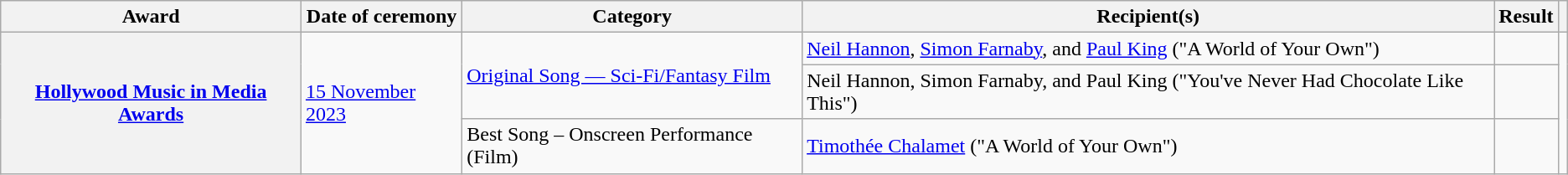<table class="wikitable plainrowheaders sortable">
<tr>
<th scope="col">Award</th>
<th scope="col">Date of ceremony</th>
<th scope="col">Category</th>
<th scope="col">Recipient(s)</th>
<th scope="col">Result</th>
<th scope="col" class="unsortable"></th>
</tr>
<tr>
<th scope="row" rowspan="3"><a href='#'>Hollywood Music in Media Awards</a></th>
<td rowspan="3"><a href='#'>15 November 2023</a></td>
<td rowspan="2"><a href='#'>Original Song — Sci-Fi/Fantasy Film</a></td>
<td><a href='#'>Neil Hannon</a>, <a href='#'>Simon Farnaby</a>, and <a href='#'>Paul King</a> ("A World of Your Own")</td>
<td></td>
<td rowspan="3" align="center"><br><br></td>
</tr>
<tr>
<td>Neil Hannon, Simon Farnaby, and Paul King ("You've Never Had Chocolate Like This")</td>
<td></td>
</tr>
<tr>
<td>Best Song – Onscreen Performance (Film)</td>
<td><a href='#'>Timothée Chalamet</a> ("A World of Your Own")</td>
<td></td>
</tr>
</table>
